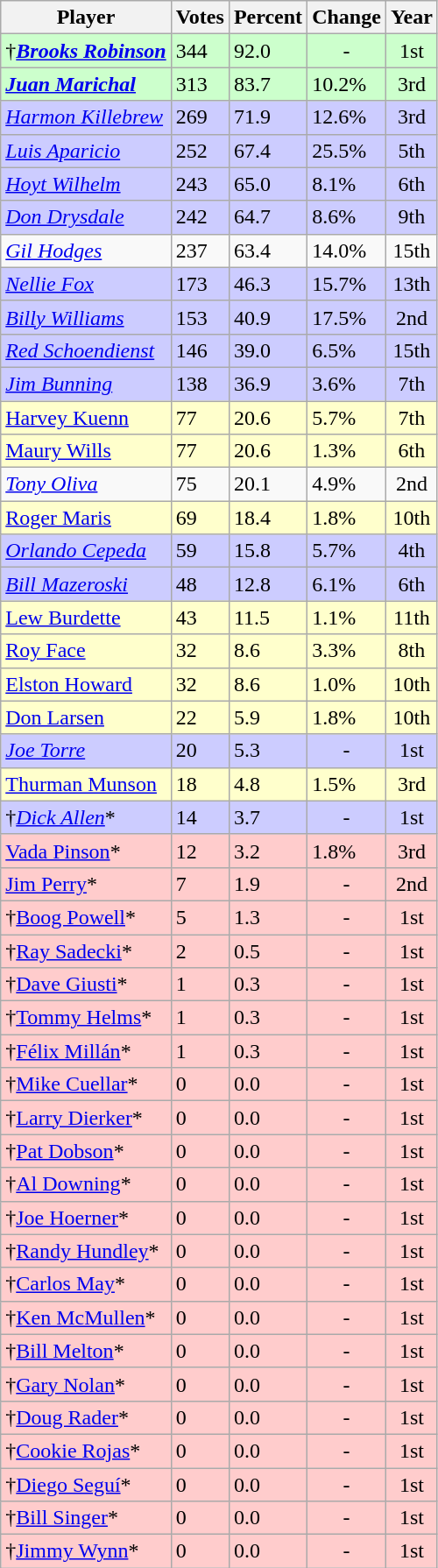<table class="wikitable sortable">
<tr>
<th>Player</th>
<th>Votes</th>
<th>Percent</th>
<th>Change</th>
<th>Year</th>
</tr>
<tr bgcolor="#ccffcc">
<td>†<strong><em><a href='#'>Brooks Robinson</a></em></strong></td>
<td>344</td>
<td>92.0</td>
<td align=center>-</td>
<td align="center">1st</td>
</tr>
<tr bgcolor="#ccffcc">
<td><strong><em><a href='#'>Juan Marichal</a></em></strong></td>
<td>313</td>
<td>83.7</td>
<td align="left"> 10.2%</td>
<td align="center">3rd</td>
</tr>
<tr bgcolor="#ccccff">
<td><em><a href='#'>Harmon Killebrew</a></em></td>
<td>269</td>
<td>71.9</td>
<td align="left"> 12.6%</td>
<td align="center">3rd</td>
</tr>
<tr bgcolor="#ccccff">
<td><em><a href='#'>Luis Aparicio</a></em></td>
<td>252</td>
<td>67.4</td>
<td align="left"> 25.5%</td>
<td align="center">5th</td>
</tr>
<tr bgcolor="#ccccff">
<td><em><a href='#'>Hoyt Wilhelm</a></em></td>
<td>243</td>
<td>65.0</td>
<td align="left"> 8.1%</td>
<td align="center">6th</td>
</tr>
<tr bgcolor="#ccccff">
<td><em><a href='#'>Don Drysdale</a></em></td>
<td>242</td>
<td>64.7</td>
<td align="left"> 8.6%</td>
<td align="center">9th</td>
</tr>
<tr -bgcolor="#ccccff">
<td><em><a href='#'>Gil Hodges</a></em></td>
<td>237</td>
<td>63.4</td>
<td align="left"> 14.0%</td>
<td align="center">15th</td>
</tr>
<tr bgcolor="#ccccff">
<td><em><a href='#'>Nellie Fox</a></em></td>
<td>173</td>
<td>46.3</td>
<td align="left"> 15.7%</td>
<td align="center">13th</td>
</tr>
<tr bgcolor="#ccccff">
<td><em><a href='#'>Billy Williams</a></em></td>
<td>153</td>
<td>40.9</td>
<td align="left"> 17.5%</td>
<td align="center">2nd</td>
</tr>
<tr bgcolor="#ccccff">
<td><em><a href='#'>Red Schoendienst</a></em></td>
<td>146</td>
<td>39.0</td>
<td align="left"> 6.5%</td>
<td align="center">15th</td>
</tr>
<tr bgcolor="#ccccff">
<td><em><a href='#'>Jim Bunning</a></em></td>
<td>138</td>
<td>36.9</td>
<td align="left"> 3.6%</td>
<td align="center">7th</td>
</tr>
<tr bgcolor="#ffffcc">
<td><a href='#'>Harvey Kuenn</a></td>
<td>77</td>
<td>20.6</td>
<td align="left"> 5.7%</td>
<td align="center">7th</td>
</tr>
<tr bgcolor="#ffffcc">
<td><a href='#'>Maury Wills</a></td>
<td>77</td>
<td>20.6</td>
<td align="left"> 1.3%</td>
<td align="center">6th</td>
</tr>
<tr -bgcolor="#ccccff">
<td><em><a href='#'>Tony Oliva</a></em></td>
<td>75</td>
<td>20.1</td>
<td align="left"> 4.9%</td>
<td align="center">2nd</td>
</tr>
<tr bgcolor="#ffffcc">
<td><a href='#'>Roger Maris</a></td>
<td>69</td>
<td>18.4</td>
<td align="left"> 1.8%</td>
<td align="center">10th</td>
</tr>
<tr bgcolor="#ccccff">
<td><em><a href='#'>Orlando Cepeda</a></em></td>
<td>59</td>
<td>15.8</td>
<td align="left"> 5.7%</td>
<td align="center">4th</td>
</tr>
<tr bgcolor="#ccccff">
<td><em><a href='#'>Bill Mazeroski</a></em></td>
<td>48</td>
<td>12.8</td>
<td align="left"> 6.1%</td>
<td align="center">6th</td>
</tr>
<tr bgcolor="#ffffcc">
<td><a href='#'>Lew Burdette</a></td>
<td>43</td>
<td>11.5</td>
<td align="left"> 1.1%</td>
<td align="center">11th</td>
</tr>
<tr bgcolor="#ffffcc">
<td><a href='#'>Roy Face</a></td>
<td>32</td>
<td>8.6</td>
<td align="left"> 3.3%</td>
<td align="center">8th</td>
</tr>
<tr bgcolor="#ffffcc">
<td><a href='#'>Elston Howard</a></td>
<td>32</td>
<td>8.6</td>
<td align="left"> 1.0%</td>
<td align="center">10th</td>
</tr>
<tr bgcolor="#ffffcc">
<td><a href='#'>Don Larsen</a></td>
<td>22</td>
<td>5.9</td>
<td align="left"> 1.8%</td>
<td align="center">10th</td>
</tr>
<tr bgcolor="#ccccff">
<td><em><a href='#'>Joe Torre</a></em></td>
<td>20</td>
<td>5.3</td>
<td align=center>-</td>
<td align="center">1st</td>
</tr>
<tr bgcolor="#ffffcc">
<td><a href='#'>Thurman Munson</a></td>
<td>18</td>
<td>4.8</td>
<td align="left"> 1.5%</td>
<td align="center">3rd</td>
</tr>
<tr bgcolor="#ccccff">
<td>†<em><a href='#'>Dick Allen</a></em>*</td>
<td>14</td>
<td>3.7</td>
<td align=center>-</td>
<td align="center">1st</td>
</tr>
<tr bgcolor="#ffcccc">
<td><a href='#'>Vada Pinson</a>*</td>
<td>12</td>
<td>3.2</td>
<td align="left"> 1.8%</td>
<td align="center">3rd</td>
</tr>
<tr bgcolor="#ffcccc">
<td><a href='#'>Jim Perry</a>*</td>
<td>7</td>
<td>1.9</td>
<td align=center>-</td>
<td align="center">2nd</td>
</tr>
<tr bgcolor="#ffcccc">
<td>†<a href='#'>Boog Powell</a>*</td>
<td>5</td>
<td>1.3</td>
<td align=center>-</td>
<td align="center">1st</td>
</tr>
<tr bgcolor="#ffcccc">
<td>†<a href='#'>Ray Sadecki</a>*</td>
<td>2</td>
<td>0.5</td>
<td align=center>-</td>
<td align="center">1st</td>
</tr>
<tr bgcolor="#ffcccc">
<td>†<a href='#'>Dave Giusti</a>*</td>
<td>1</td>
<td>0.3</td>
<td align=center>-</td>
<td align="center">1st</td>
</tr>
<tr bgcolor="#ffcccc">
<td>†<a href='#'>Tommy Helms</a>*</td>
<td>1</td>
<td>0.3</td>
<td align=center>-</td>
<td align="center">1st</td>
</tr>
<tr bgcolor="#ffcccc">
<td>†<a href='#'>Félix Millán</a>*</td>
<td>1</td>
<td>0.3</td>
<td align=center>-</td>
<td align="center">1st</td>
</tr>
<tr bgcolor="#ffcccc">
<td>†<a href='#'>Mike Cuellar</a>*</td>
<td>0</td>
<td>0.0</td>
<td align=center>-</td>
<td align="center">1st</td>
</tr>
<tr bgcolor="#ffcccc">
<td>†<a href='#'>Larry Dierker</a>*</td>
<td>0</td>
<td>0.0</td>
<td align=center>-</td>
<td align="center">1st</td>
</tr>
<tr bgcolor="#ffcccc">
<td>†<a href='#'>Pat Dobson</a>*</td>
<td>0</td>
<td>0.0</td>
<td align=center>-</td>
<td align="center">1st</td>
</tr>
<tr bgcolor="#ffcccc">
<td>†<a href='#'>Al Downing</a>*</td>
<td>0</td>
<td>0.0</td>
<td align=center>-</td>
<td align="center">1st</td>
</tr>
<tr bgcolor="#ffcccc">
<td>†<a href='#'>Joe Hoerner</a>*</td>
<td>0</td>
<td>0.0</td>
<td align=center>-</td>
<td align="center">1st</td>
</tr>
<tr bgcolor="#ffcccc">
<td>†<a href='#'>Randy Hundley</a>*</td>
<td>0</td>
<td>0.0</td>
<td align=center>-</td>
<td align="center">1st</td>
</tr>
<tr bgcolor="#ffcccc">
<td>†<a href='#'>Carlos May</a>*</td>
<td>0</td>
<td>0.0</td>
<td align=center>-</td>
<td align="center">1st</td>
</tr>
<tr bgcolor="#ffcccc">
<td>†<a href='#'>Ken McMullen</a>*</td>
<td>0</td>
<td>0.0</td>
<td align=center>-</td>
<td align="center">1st</td>
</tr>
<tr bgcolor="#ffcccc">
<td>†<a href='#'>Bill Melton</a>*</td>
<td>0</td>
<td>0.0</td>
<td align=center>-</td>
<td align="center">1st</td>
</tr>
<tr bgcolor="#ffcccc">
<td>†<a href='#'>Gary Nolan</a>*</td>
<td>0</td>
<td>0.0</td>
<td align=center>-</td>
<td align="center">1st</td>
</tr>
<tr bgcolor="#ffcccc">
<td>†<a href='#'>Doug Rader</a>*</td>
<td>0</td>
<td>0.0</td>
<td align=center>-</td>
<td align="center">1st</td>
</tr>
<tr bgcolor="#ffcccc">
<td>†<a href='#'>Cookie Rojas</a>*</td>
<td>0</td>
<td>0.0</td>
<td align=center>-</td>
<td align="center">1st</td>
</tr>
<tr bgcolor="#ffcccc">
<td>†<a href='#'>Diego Seguí</a>*</td>
<td>0</td>
<td>0.0</td>
<td align=center>-</td>
<td align="center">1st</td>
</tr>
<tr bgcolor="#ffcccc">
<td>†<a href='#'>Bill Singer</a>*</td>
<td>0</td>
<td>0.0</td>
<td align=center>-</td>
<td align="center">1st</td>
</tr>
<tr bgcolor="#ffcccc">
<td>†<a href='#'>Jimmy Wynn</a>*</td>
<td>0</td>
<td>0.0</td>
<td align=center>-</td>
<td align="center">1st</td>
</tr>
</table>
